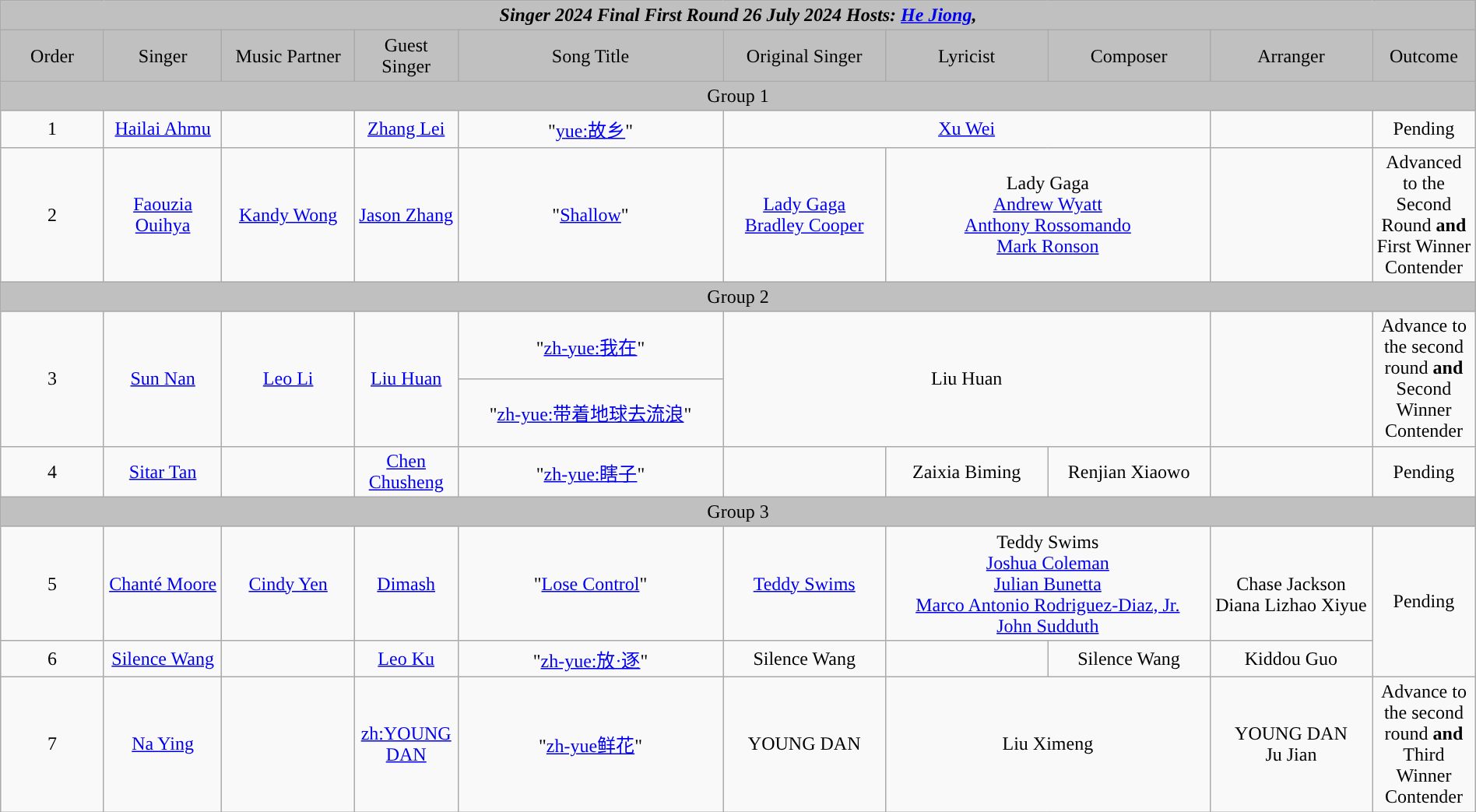<table class="wikitable sortable mw-collapsible iamasinger-s09" width="100%" style="text-align:center">
<tr align=center style="background:silver">
<td colspan="10"><div><strong><em>Singer<em> 2024 Final First Round 26 July 2024 Hosts: <a href='#'>He Jiong</a>, <strong></div></td>
</tr>
<tr style="background:silver">
<td style="width:7%"></strong>Order<strong></td>
<td style="width:8%"></strong>Singer<strong></td>
<td style="width:9%"></strong>Music Partner<strong></td>
<td style="width:7%"></strong>Guest Singer<strong></td>
<td style="width:18%"></strong>Song Title<strong></td>
<td style="width:11%"></strong>Original Singer<strong></td>
<td style=width:11%"></strong>Lyricist<strong></td>
<td style="width:11%"></strong>Composer<strong></td>
<td style="width:11%"></strong>Arranger<strong></td>
<td style="width:7%"></strong>Outcome<strong></td>
</tr>
<tr align=center style="background:silver">
<td colspan=10></strong>Group 1<strong></td>
</tr>
<tr>
<td>1</td>
<td><a href='#'>Hailai Ahmu</a></td>
<td> </td>
<td><a href='#'>Zhang Lei</a></td>
<td>"<a href='#'>yue:故乡</a>"</td>
<td colspan=3><a href='#'>Xu Wei</a></td>
<td><br></td>
<td>Pending</td>
</tr>
<tr>
<td>2</td>
<td><a href='#'>Faouzia Ouihya</a></td>
<td><a href='#'>Kandy Wong</a></td>
<td><a href='#'>Jason Zhang</a></td>
<td>"<a href='#'>Shallow</a>"</td>
<td><a href='#'>Lady Gaga</a> <br><a href='#'>Bradley Cooper</a></td>
<td colspan=2>Lady Gaga <br><a href='#'>Andrew Wyatt</a><br><a href='#'>Anthony Rossomando</a><br><a href='#'>Mark Ronson</a></td>
<td></td>
<td></strong>Advanced to the Second Round<strong> and </strong>First Winner Contender<strong></td>
</tr>
<tr align=center style="background:silver">
<td colspan=10></strong>Group 2<strong></td>
</tr>
<tr>
<td rowspan=2>3</td>
<td rowspan=2><a href='#'>Sun Nan</a></td>
<td rowspan=2><a href='#'>Leo Li</a></td>
<td rowspan=2><a href='#'>Liu Huan</a></td>
<td>"<a href='#'>zh-yue:我在</a>"</td>
<td rowspan=2 colspan=3>Liu Huan</td>
<td rowspan=2><br><br></td>
<td rowspan=2></strong>Advance to the second round<strong> and </strong>Second Winner Contender<strong></td>
</tr>
<tr>
<td>"<a href='#'>zh-yue:带着地球去流浪</a>"</td>
</tr>
<tr>
<td>4</td>
<td><a href='#'>Sitar Tan</a></td>
<td></td>
<td><a href='#'>Chen Chusheng</a></td>
<td>"<a href='#'>zh-yue:瞎子</a>"</td>
<td></td>
<td>Zaixia Biming<br></td>
<td>Renjian Xiaowo</td>
<td><br></td>
<td>Pending</td>
</tr>
<tr align=center style="background:silver">
<td colspan=10></strong>Group 3<strong></td>
</tr>
<tr>
<td>5</td>
<td><a href='#'>Chanté Moore</a></td>
<td><a href='#'>Cindy Yen</a> <br></td>
<td><a href='#'>Dimash</a></td>
<td>"<a href='#'>Lose Control</a>"</td>
<td><a href='#'>Teddy Swims</a></td>
<td colspan=2>Teddy Swims<br><a href='#'>Joshua Coleman</a><br><a href='#'>Julian Bunetta</a><br><a href='#'>Marco Antonio Rodriguez-Diaz, Jr.</a><br><a href='#'>John Sudduth</a></td>
<td><br>Chase Jackson<br> Diana Lizhao Xiyue</td>
<td rowspan=2>Pending</td>
</tr>
<tr>
<td>6</td>
<td><a href='#'>Silence Wang</a></td>
<td></td>
<td><a href='#'>Leo Ku</a></td>
<td>"<a href='#'>zh-yue:放·逐</a>"</td>
<td>Silence Wang</td>
<td></td>
<td>Silence Wang</td>
<td>Kiddou Guo</td>
</tr>
<tr>
<td>7</td>
<td><a href='#'>Na Ying</a></td>
<td></td>
<td><a href='#'>zh:YOUNG DAN</a></td>
<td>"<a href='#'>zh-yue鲜花</a>"</td>
<td>YOUNG DAN</td>
<td colspan=2>Liu Ximeng</td>
<td>YOUNG DAN<br>Ju Jian</td>
<td></strong>Advance to the second round<strong> and </strong>Third Winner Contender<strong></td>
</tr>
</table>
